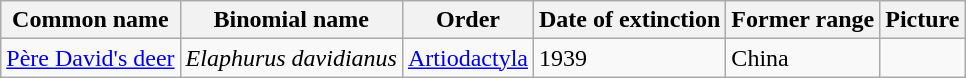<table class="wikitable sortable">
<tr>
<th>Common name</th>
<th>Binomial name</th>
<th>Order</th>
<th>Date of extinction</th>
<th>Former range</th>
<th>Picture</th>
</tr>
<tr>
<td><a href='#'>Père David's deer</a></td>
<td><em>Elaphurus davidianus</em><br></td>
<td><a href='#'>Artiodactyla</a></td>
<td>1939 </td>
<td>China</td>
<td></td>
</tr>
</table>
